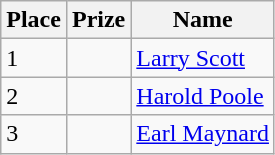<table class="wikitable">
<tr>
<th>Place</th>
<th>Prize</th>
<th>Name</th>
</tr>
<tr>
<td>1</td>
<td></td>
<td> <a href='#'>Larry Scott</a></td>
</tr>
<tr>
<td>2</td>
<td></td>
<td> <a href='#'>Harold Poole</a></td>
</tr>
<tr>
<td>3</td>
<td></td>
<td> <a href='#'>Earl Maynard</a></td>
</tr>
</table>
